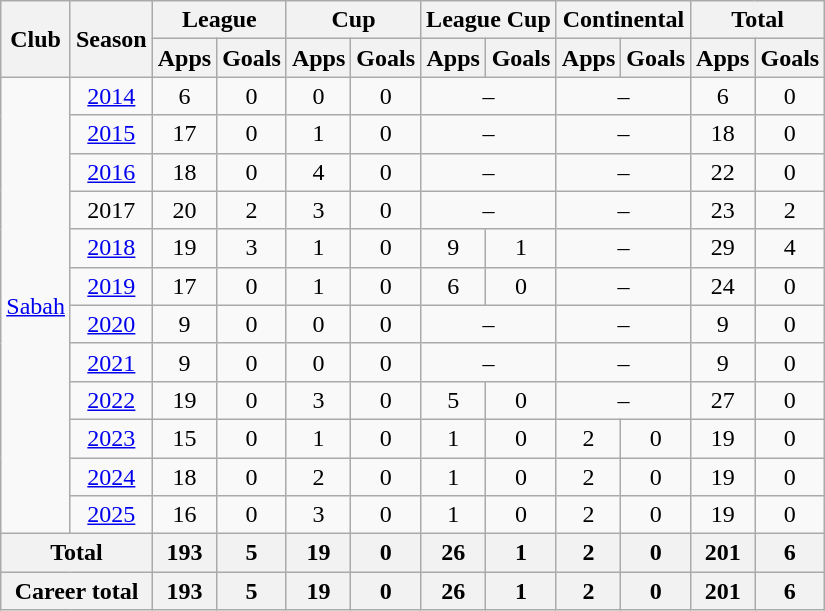<table class="wikitable" style="text-align: center;">
<tr>
<th rowspan="2">Club</th>
<th rowspan="2">Season</th>
<th colspan="2">League</th>
<th colspan="2">Cup</th>
<th colspan="2">League Cup</th>
<th colspan="2">Continental</th>
<th colspan="2">Total</th>
</tr>
<tr>
<th>Apps</th>
<th>Goals</th>
<th>Apps</th>
<th>Goals</th>
<th>Apps</th>
<th>Goals</th>
<th>Apps</th>
<th>Goals</th>
<th>Apps</th>
<th>Goals</th>
</tr>
<tr>
<td rowspan="12" valign="center"><a href='#'>Sabah</a></td>
<td><a href='#'>2014</a></td>
<td>6</td>
<td>0</td>
<td>0</td>
<td>0</td>
<td colspan=2>–</td>
<td colspan=2>–</td>
<td>6</td>
<td>0</td>
</tr>
<tr>
<td><a href='#'>2015</a></td>
<td>17</td>
<td>0</td>
<td>1</td>
<td>0</td>
<td colspan=2>–</td>
<td colspan=2>–</td>
<td>18</td>
<td>0</td>
</tr>
<tr>
<td><a href='#'>2016</a></td>
<td>18</td>
<td>0</td>
<td>4</td>
<td>0</td>
<td colspan=2>–</td>
<td colspan=2>–</td>
<td>22</td>
<td>0</td>
</tr>
<tr>
<td>2017</td>
<td>20</td>
<td>2</td>
<td>3</td>
<td>0</td>
<td colspan=2>–</td>
<td colspan=2>–</td>
<td>23</td>
<td>2</td>
</tr>
<tr>
<td><a href='#'>2018</a></td>
<td>19</td>
<td>3</td>
<td>1</td>
<td>0</td>
<td>9</td>
<td>1</td>
<td colspan=2>–</td>
<td>29</td>
<td>4</td>
</tr>
<tr>
<td><a href='#'>2019</a></td>
<td>17</td>
<td>0</td>
<td>1</td>
<td>0</td>
<td>6</td>
<td>0</td>
<td colspan=2>–</td>
<td>24</td>
<td>0</td>
</tr>
<tr>
<td><a href='#'>2020</a></td>
<td>9</td>
<td>0</td>
<td>0</td>
<td>0</td>
<td colspan=2>–</td>
<td colspan=2>–</td>
<td>9</td>
<td>0</td>
</tr>
<tr>
<td><a href='#'>2021</a></td>
<td>9</td>
<td>0</td>
<td>0</td>
<td>0</td>
<td colspan=2>–</td>
<td colspan=2>–</td>
<td>9</td>
<td>0</td>
</tr>
<tr>
<td><a href='#'>2022</a></td>
<td>19</td>
<td>0</td>
<td>3</td>
<td>0</td>
<td>5</td>
<td>0</td>
<td colspan=2>–</td>
<td>27</td>
<td>0</td>
</tr>
<tr>
<td><a href='#'>2023</a></td>
<td>15</td>
<td>0</td>
<td>1</td>
<td>0</td>
<td>1</td>
<td>0</td>
<td>2</td>
<td>0</td>
<td>19</td>
<td>0</td>
</tr>
<tr>
<td><a href='#'>2024</a></td>
<td>18</td>
<td>0</td>
<td>2</td>
<td>0</td>
<td>1</td>
<td>0</td>
<td>2</td>
<td>0</td>
<td>19</td>
<td>0</td>
</tr>
<tr>
<td><a href='#'>2025</a></td>
<td>16</td>
<td>0</td>
<td>3</td>
<td>0</td>
<td>1</td>
<td>0</td>
<td>2</td>
<td>0</td>
<td>19</td>
<td>0</td>
</tr>
<tr>
<th colspan=2>Total</th>
<th>193</th>
<th>5</th>
<th>19</th>
<th>0</th>
<th>26</th>
<th>1</th>
<th>2</th>
<th>0</th>
<th>201</th>
<th>6</th>
</tr>
<tr>
<th colspan=2>Career total</th>
<th>193</th>
<th>5</th>
<th>19</th>
<th>0</th>
<th>26</th>
<th>1</th>
<th>2</th>
<th>0</th>
<th>201</th>
<th>6</th>
</tr>
</table>
